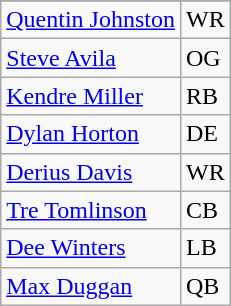<table class="wikitable">
<tr>
</tr>
<tr>
<td><a href='#'>Quentin Johnston</a></td>
<td>WR</td>
</tr>
<tr>
<td><a href='#'>Steve Avila</a></td>
<td>OG</td>
</tr>
<tr>
<td><a href='#'>Kendre Miller</a></td>
<td>RB</td>
</tr>
<tr>
<td><a href='#'>Dylan Horton</a></td>
<td>DE</td>
</tr>
<tr>
<td><a href='#'>Derius Davis</a></td>
<td>WR</td>
</tr>
<tr>
<td><a href='#'>Tre Tomlinson</a></td>
<td>CB</td>
</tr>
<tr>
<td><a href='#'>Dee Winters</a></td>
<td>LB</td>
</tr>
<tr>
<td><a href='#'>Max Duggan</a></td>
<td>QB</td>
</tr>
</table>
